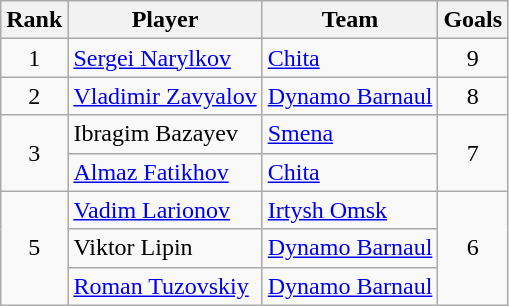<table class="wikitable">
<tr>
<th>Rank</th>
<th>Player</th>
<th>Team</th>
<th>Goals</th>
</tr>
<tr>
<td style="text-align:center;">1</td>
<td> <a href='#'>Sergei Narylkov</a></td>
<td><a href='#'>Chita</a></td>
<td style="text-align:center;">9</td>
</tr>
<tr>
<td style="text-align:center;">2</td>
<td> <a href='#'>Vladimir Zavyalov</a></td>
<td><a href='#'>Dynamo Barnaul</a></td>
<td style="text-align:center;">8</td>
</tr>
<tr>
<td style="text-align:center;" rowspan="2">3</td>
<td> Ibragim Bazayev</td>
<td><a href='#'>Smena</a></td>
<td style="text-align:center;" rowspan="2">7</td>
</tr>
<tr>
<td> <a href='#'>Almaz Fatikhov</a></td>
<td><a href='#'>Chita</a></td>
</tr>
<tr>
<td style="text-align:center;" rowspan="3">5</td>
<td> <a href='#'>Vadim Larionov</a></td>
<td><a href='#'>Irtysh Omsk</a></td>
<td style="text-align:center;" rowspan="3">6</td>
</tr>
<tr>
<td> Viktor Lipin</td>
<td><a href='#'>Dynamo Barnaul</a></td>
</tr>
<tr>
<td> <a href='#'>Roman Tuzovskiy</a></td>
<td><a href='#'>Dynamo Barnaul</a></td>
</tr>
</table>
